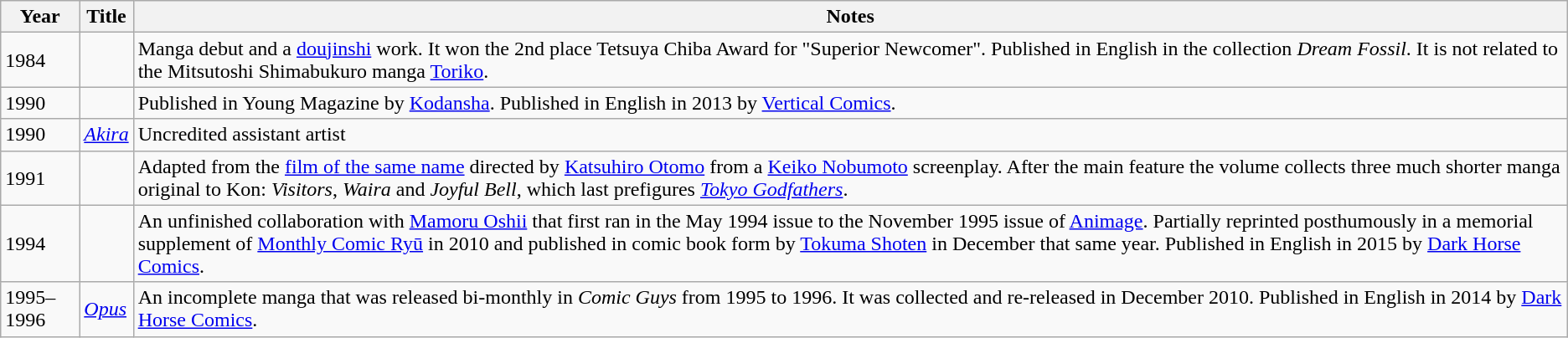<table class="wikitable sortable">
<tr>
<th scope=col>Year</th>
<th scope=col>Title</th>
<th scope=col class=unsortable>Notes</th>
</tr>
<tr>
<td>1984</td>
<td></td>
<td>Manga debut and a <a href='#'>doujinshi</a> work. It won the 2nd place Tetsuya Chiba Award for "Superior Newcomer". Published in English in the collection <em>Dream Fossil</em>. It is not related to the Mitsutoshi Shimabukuro manga <a href='#'>Toriko</a>.</td>
</tr>
<tr>
<td>1990</td>
<td></td>
<td>Published in Young Magazine by <a href='#'>Kodansha</a>. Published in English in 2013 by <a href='#'>Vertical Comics</a>.</td>
</tr>
<tr>
<td>1990</td>
<td><em><a href='#'>Akira</a></em></td>
<td>Uncredited assistant artist</td>
</tr>
<tr>
<td>1991</td>
<td></td>
<td>Adapted from the <a href='#'>film of the same name</a> directed by <a href='#'>Katsuhiro Otomo</a> from a <a href='#'>Keiko Nobumoto</a> screenplay. After the main feature the volume collects three much shorter manga original to Kon: <em>Visitors</em>, <em>Waira</em> and <em>Joyful Bell</em>, which last prefigures <em><a href='#'>Tokyo Godfathers</a></em>.</td>
</tr>
<tr>
<td>1994</td>
<td></td>
<td>An unfinished collaboration with <a href='#'>Mamoru Oshii</a> that first ran in the May 1994 issue to the November 1995 issue of <a href='#'>Animage</a>. Partially reprinted posthumously in a memorial supplement of <a href='#'>Monthly Comic Ryū</a> in 2010 and published in comic book form by <a href='#'>Tokuma Shoten</a> in December that same year. Published in English in 2015 by <a href='#'>Dark Horse Comics</a>.</td>
</tr>
<tr>
<td>1995–1996</td>
<td><em><a href='#'>Opus</a></em></td>
<td>An incomplete manga that was released bi-monthly in <em>Comic Guys</em> from 1995 to 1996. It was collected and re-released in December 2010. Published in English in 2014 by <a href='#'>Dark Horse Comics</a>.</td>
</tr>
</table>
